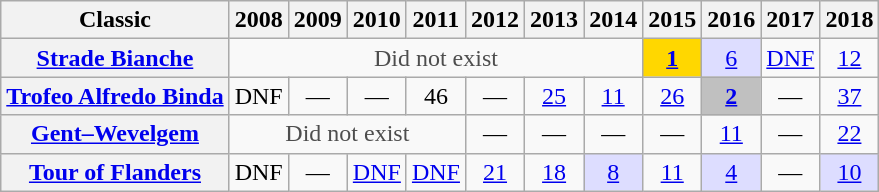<table class="wikitable plainrowheaders">
<tr>
<th>Classic</th>
<th>2008</th>
<th>2009</th>
<th>2010</th>
<th>2011</th>
<th>2012</th>
<th>2013</th>
<th>2014</th>
<th>2015</th>
<th>2016</th>
<th>2017</th>
<th>2018</th>
</tr>
<tr style="text-align:center;">
<th scope="row"><a href='#'>Strade Bianche</a></th>
<td style="color:#4d4d4d;" colspan=7>Did not exist</td>
<th style="background:gold;"><a href='#'>1</a></th>
<td style="background:#ddf;"><a href='#'>6</a></td>
<td><a href='#'>DNF</a></td>
<td><a href='#'>12</a></td>
</tr>
<tr style="text-align:center;">
<th scope="row"><a href='#'>Trofeo Alfredo Binda</a></th>
<td>DNF</td>
<td>—</td>
<td>—</td>
<td>46</td>
<td>—</td>
<td><a href='#'>25</a></td>
<td><a href='#'>11</a></td>
<td><a href='#'>26</a></td>
<th style="background:silver;"><a href='#'>2</a></th>
<td>—</td>
<td><a href='#'>37</a></td>
</tr>
<tr style="text-align:center;">
<th scope="row"><a href='#'>Gent–Wevelgem</a></th>
<td style="color:#4d4d4d;" colspan=4>Did not exist</td>
<td>—</td>
<td>—</td>
<td>—</td>
<td>—</td>
<td><a href='#'>11</a></td>
<td>—</td>
<td><a href='#'>22</a></td>
</tr>
<tr style="text-align:center;">
<th scope="row"><a href='#'>Tour of Flanders</a></th>
<td>DNF</td>
<td>—</td>
<td><a href='#'>DNF</a></td>
<td><a href='#'>DNF</a></td>
<td><a href='#'>21</a></td>
<td><a href='#'>18</a></td>
<td style="background:#ddf;"><a href='#'>8</a></td>
<td><a href='#'>11</a></td>
<td style="background:#ddf;"><a href='#'>4</a></td>
<td>—</td>
<td style="background:#ddf;"><a href='#'>10</a></td>
</tr>
</table>
